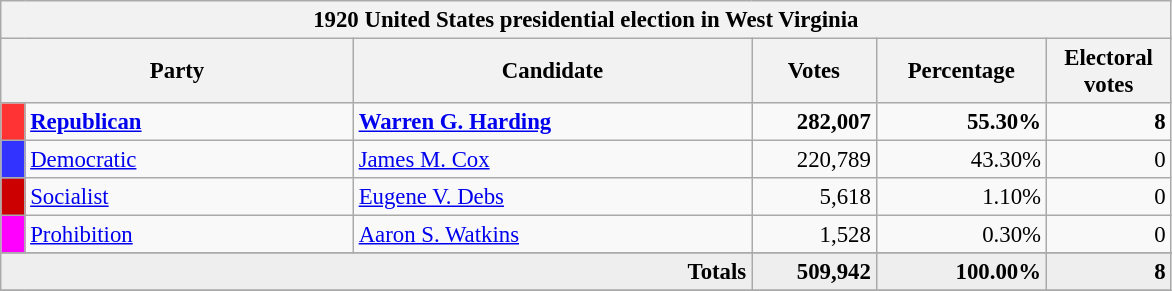<table class="wikitable" style="font-size: 95%;">
<tr>
<th colspan="6">1920 United States presidential election in West Virginia</th>
</tr>
<tr>
<th colspan="2" style="width: 15em">Party</th>
<th style="width: 17em">Candidate</th>
<th style="width: 5em">Votes</th>
<th style="width: 7em">Percentage</th>
<th style="width: 5em">Electoral votes</th>
</tr>
<tr>
<th style="background-color:#FF3333; width: 3px"></th>
<td style="width: 130px"><strong><a href='#'>Republican</a></strong></td>
<td><strong><a href='#'>Warren G. Harding</a></strong></td>
<td align="right"><strong>282,007</strong></td>
<td align="right"><strong>55.30%</strong></td>
<td align="right"><strong>8</strong></td>
</tr>
<tr>
<th style="background-color:#3333FF; width: 3px"></th>
<td style="width: 130px"><a href='#'>Democratic</a></td>
<td><a href='#'>James M. Cox</a></td>
<td align="right">220,789</td>
<td align="right">43.30%</td>
<td align="right">0</td>
</tr>
<tr>
<th style="background-color:#CC0000; width: 3px"></th>
<td style="width: 130px"><a href='#'>Socialist</a></td>
<td><a href='#'>Eugene V. Debs</a></td>
<td align="right">5,618</td>
<td align="right">1.10%</td>
<td align="right">0</td>
</tr>
<tr>
<th style="background-color:#FF00FF; width: 3px"></th>
<td style="width: 130px"><a href='#'>Prohibition</a></td>
<td><a href='#'>Aaron S. Watkins</a></td>
<td align="right">1,528</td>
<td align="right">0.30%</td>
<td align="right">0</td>
</tr>
<tr>
</tr>
<tr bgcolor="#EEEEEE">
<td colspan="3" align="right"><strong>Totals</strong></td>
<td align="right"><strong>509,942</strong></td>
<td align="right"><strong>100.00%</strong></td>
<td align="right"><strong>8</strong></td>
</tr>
<tr bgcolor="#EEEEEE">
</tr>
</table>
